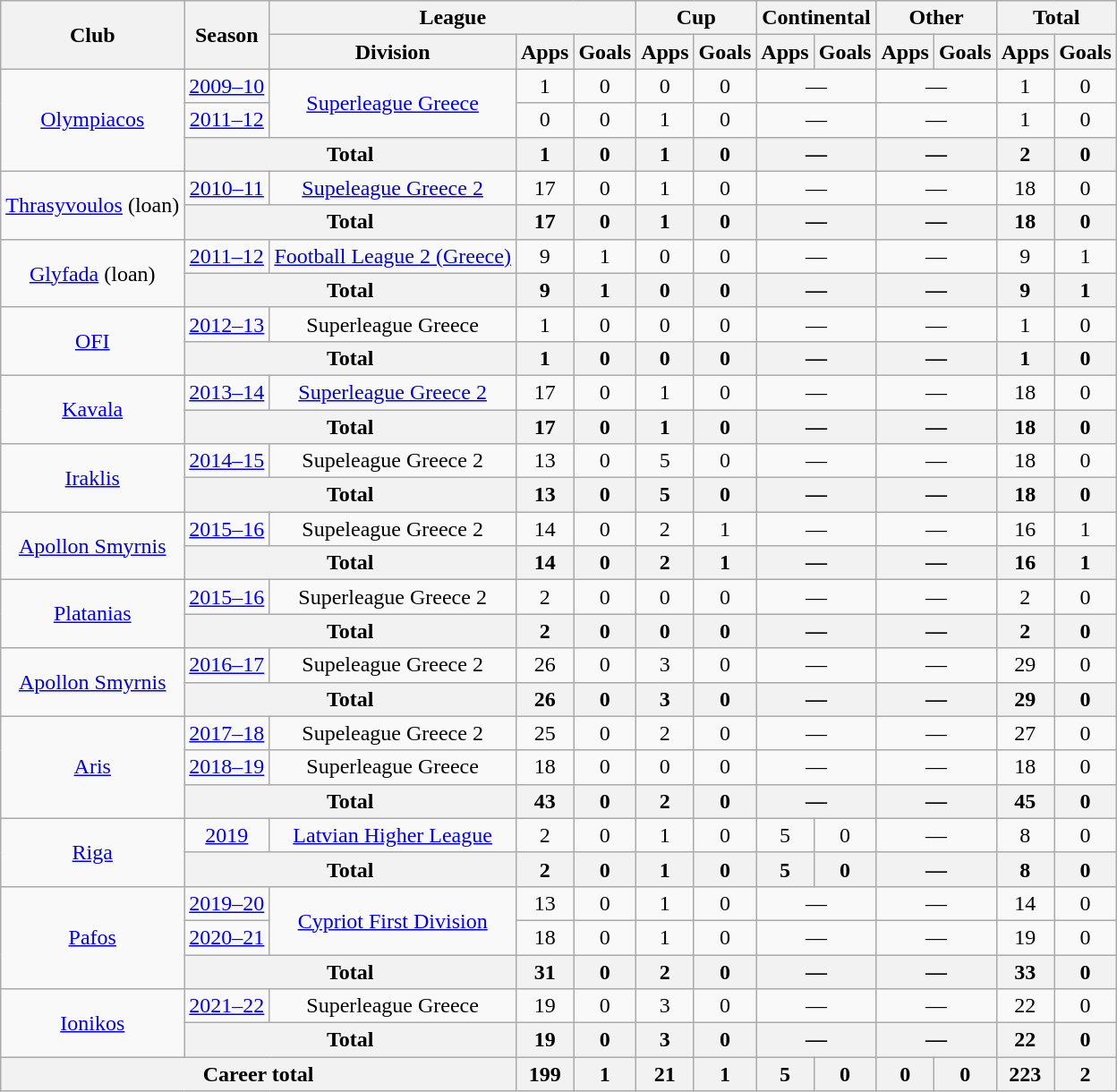<table class="wikitable" style="text-align:center">
<tr>
<th rowspan=2>Club</th>
<th rowspan=2>Season</th>
<th colspan="3">League</th>
<th colspan=2>Cup</th>
<th colspan=2>Continental</th>
<th colspan=2>Other</th>
<th colspan=2>Total</th>
</tr>
<tr>
<th>Division</th>
<th>Apps</th>
<th>Goals</th>
<th>Apps</th>
<th>Goals</th>
<th>Apps</th>
<th>Goals</th>
<th>Apps</th>
<th>Goals</th>
<th>Apps</th>
<th>Goals</th>
</tr>
<tr>
<td rowspan=3><a href='#'>Olympiacos</a></td>
<td><a href='#'>2009–10</a></td>
<td rowspan="2"><a href='#'>Superleague Greece</a></td>
<td>1</td>
<td>0</td>
<td>0</td>
<td>0</td>
<td colspan="2">—</td>
<td colspan="2">—</td>
<td>1</td>
<td>0</td>
</tr>
<tr>
<td><a href='#'>2011–12</a></td>
<td>0</td>
<td>0</td>
<td>1</td>
<td>0</td>
<td colspan="2">—</td>
<td colspan="2">—</td>
<td>1</td>
<td>0</td>
</tr>
<tr>
<th colspan="2">Total</th>
<th>1</th>
<th>0</th>
<th>1</th>
<th>0</th>
<th colspan="2">—</th>
<th colspan="2">—</th>
<th>2</th>
<th>0</th>
</tr>
<tr>
<td rowspan=2><a href='#'>Thrasyvoulos</a> (loan)</td>
<td><a href='#'>2010–11</a></td>
<td><a href='#'>Supeleague Greece 2</a></td>
<td>17</td>
<td>0</td>
<td>1</td>
<td>0</td>
<td colspan="2">—</td>
<td colspan="2">—</td>
<td>18</td>
<td>0</td>
</tr>
<tr>
<th colspan="2">Total</th>
<th>17</th>
<th>0</th>
<th>1</th>
<th>0</th>
<th colspan="2">—</th>
<th colspan="2">—</th>
<th>18</th>
<th>0</th>
</tr>
<tr>
<td rowspan=2><a href='#'>Glyfada</a> (loan)</td>
<td><a href='#'>2011–12</a></td>
<td><a href='#'>Football League 2 (Greece)</a></td>
<td>9</td>
<td>1</td>
<td>0</td>
<td>0</td>
<td colspan="2">—</td>
<td colspan="2">—</td>
<td>9</td>
<td>1</td>
</tr>
<tr>
<th colspan="2">Total</th>
<th>9</th>
<th>1</th>
<th>0</th>
<th>0</th>
<th colspan="2">—</th>
<th colspan="2">—</th>
<th>9</th>
<th>1</th>
</tr>
<tr>
<td rowspan=2><a href='#'>OFI</a></td>
<td><a href='#'>2012–13</a></td>
<td>Superleague Greece</td>
<td>1</td>
<td>0</td>
<td>0</td>
<td>0</td>
<td colspan="2">—</td>
<td colspan="2">—</td>
<td>1</td>
<td>0</td>
</tr>
<tr>
<th colspan="2">Total</th>
<th>1</th>
<th>0</th>
<th>0</th>
<th>0</th>
<th colspan="2">—</th>
<th colspan="2">—</th>
<th>1</th>
<th>0</th>
</tr>
<tr>
<td rowspan=2><a href='#'>Kavala</a></td>
<td><a href='#'>2013–14</a></td>
<td><a href='#'>Superleague Greece 2</a></td>
<td>17</td>
<td>0</td>
<td>1</td>
<td>0</td>
<td colspan="2">—</td>
<td colspan="2">—</td>
<td>18</td>
<td>0</td>
</tr>
<tr>
<th colspan="2">Total</th>
<th>17</th>
<th>0</th>
<th>1</th>
<th>0</th>
<th colspan="2">—</th>
<th colspan="2">—</th>
<th>18</th>
<th>0</th>
</tr>
<tr>
<td rowspan=2><a href='#'>Iraklis</a></td>
<td><a href='#'>2014–15</a></td>
<td>Supeleague Greece 2</td>
<td>13</td>
<td>0</td>
<td>5</td>
<td>0</td>
<td colspan="2">—</td>
<td colspan="2">—</td>
<td>18</td>
<td>0</td>
</tr>
<tr>
<th colspan="2">Total</th>
<th>13</th>
<th>0</th>
<th>5</th>
<th>0</th>
<th colspan="2">—</th>
<th colspan="2">—</th>
<th>18</th>
<th>0</th>
</tr>
<tr>
<td rowspan=2><a href='#'>Apollon Smyrnis</a></td>
<td><a href='#'>2015–16</a></td>
<td>Supeleague Greece 2</td>
<td>14</td>
<td>0</td>
<td>2</td>
<td>1</td>
<td colspan="2">—</td>
<td colspan="2">—</td>
<td>16</td>
<td>1</td>
</tr>
<tr>
<th colspan="2">Total</th>
<th>14</th>
<th>0</th>
<th>2</th>
<th>1</th>
<th colspan="2">—</th>
<th colspan="2">—</th>
<th>16</th>
<th>1</th>
</tr>
<tr>
<td rowspan=2><a href='#'>Platanias</a></td>
<td><a href='#'>2015–16</a></td>
<td>Superleague Greece 2</td>
<td>2</td>
<td>0</td>
<td>0</td>
<td>0</td>
<td colspan="2">—</td>
<td colspan="2">—</td>
<td>2</td>
<td>0</td>
</tr>
<tr>
<th colspan="2">Total</th>
<th>2</th>
<th>0</th>
<th>0</th>
<th>0</th>
<th colspan="2">—</th>
<th colspan="2">—</th>
<th>2</th>
<th>0</th>
</tr>
<tr>
<td rowspan=2><a href='#'>Apollon Smyrnis</a></td>
<td><a href='#'>2016–17</a></td>
<td>Supeleague Greece 2</td>
<td>26</td>
<td>0</td>
<td>3</td>
<td>0</td>
<td colspan="2">—</td>
<td colspan="2">—</td>
<td>29</td>
<td>0</td>
</tr>
<tr>
<th colspan="2">Total</th>
<th>26</th>
<th>0</th>
<th>3</th>
<th>0</th>
<th colspan="2">—</th>
<th colspan="2">—</th>
<th>29</th>
<th>0</th>
</tr>
<tr>
<td rowspan=3><a href='#'>Aris</a></td>
<td><a href='#'>2017–18</a></td>
<td>Supeleague Greece 2</td>
<td>25</td>
<td>0</td>
<td>2</td>
<td>0</td>
<td colspan="2">—</td>
<td colspan="2">—</td>
<td>27</td>
<td>0</td>
</tr>
<tr>
<td><a href='#'>2018–19</a></td>
<td>Superleague Greece</td>
<td>18</td>
<td>0</td>
<td>0</td>
<td>0</td>
<td colspan="2">—</td>
<td colspan="2">—</td>
<td>18</td>
<td>0</td>
</tr>
<tr>
<th colspan="2">Total</th>
<th>43</th>
<th>0</th>
<th>2</th>
<th>0</th>
<th colspan="2">—</th>
<th colspan="2">—</th>
<th>45</th>
<th>0</th>
</tr>
<tr>
<td rowspan=2><a href='#'>Riga</a></td>
<td><a href='#'>2019</a></td>
<td><a href='#'>Latvian Higher League</a></td>
<td>2</td>
<td>0</td>
<td>1</td>
<td>0</td>
<td>5</td>
<td>0</td>
<td colspan="2">—</td>
<td>8</td>
<td>0</td>
</tr>
<tr>
<th colspan="2">Total</th>
<th>2</th>
<th>0</th>
<th>1</th>
<th>0</th>
<th>5</th>
<th>0</th>
<th colspan="2">—</th>
<th>8</th>
<th>0</th>
</tr>
<tr>
<td rowspan=3><a href='#'>Pafos</a></td>
<td><a href='#'>2019–20</a></td>
<td rowspan="2"><a href='#'>Cypriot First Division</a></td>
<td>13</td>
<td>0</td>
<td>1</td>
<td>0</td>
<td colspan="2">—</td>
<td colspan="2">—</td>
<td>14</td>
<td>0</td>
</tr>
<tr>
<td><a href='#'>2020–21</a></td>
<td>18</td>
<td>0</td>
<td>1</td>
<td>0</td>
<td colspan="2">—</td>
<td colspan="2">—</td>
<td>19</td>
<td>0</td>
</tr>
<tr>
<th colspan="2">Total</th>
<th>31</th>
<th>0</th>
<th>2</th>
<th>0</th>
<th colspan="2">—</th>
<th colspan="2">—</th>
<th>33</th>
<th>0</th>
</tr>
<tr>
<td rowspan=2><a href='#'>Ionikos</a></td>
<td><a href='#'>2021–22</a></td>
<td>Superleague Greece</td>
<td>19</td>
<td>0</td>
<td>3</td>
<td>0</td>
<td colspan="2">—</td>
<td colspan="2">—</td>
<td>22</td>
<td>0</td>
</tr>
<tr>
<th colspan="2">Total</th>
<th>19</th>
<th>0</th>
<th>3</th>
<th>0</th>
<th colspan="2">—</th>
<th colspan="2">—</th>
<th>22</th>
<th>0</th>
</tr>
<tr>
<th colspan="3">Career total</th>
<th>199</th>
<th>1</th>
<th>21</th>
<th>1</th>
<th>5</th>
<th>0</th>
<th>0</th>
<th>0</th>
<th>223</th>
<th>2</th>
</tr>
</table>
